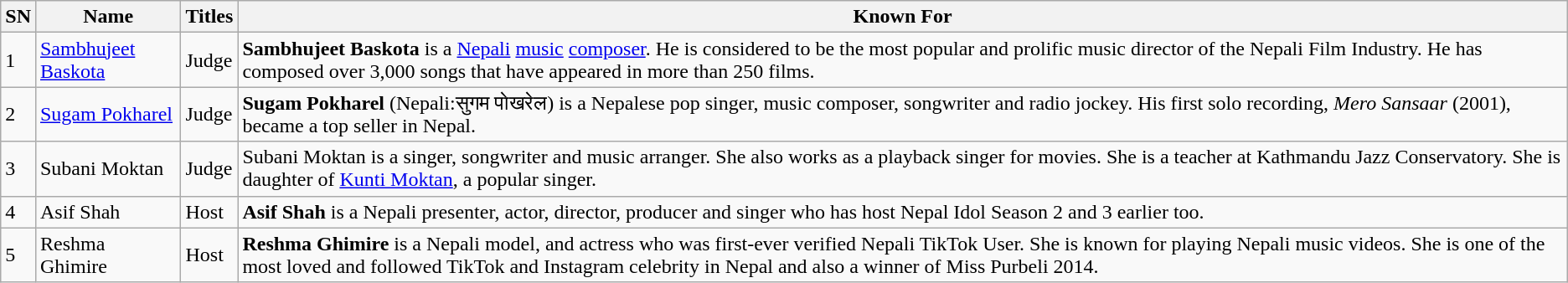<table class="wikitable">
<tr>
<th>SN</th>
<th>Name</th>
<th>Titles</th>
<th>Known For</th>
</tr>
<tr>
<td>1</td>
<td><a href='#'>Sambhujeet Baskota</a></td>
<td>Judge</td>
<td><strong>Sambhujeet Baskota</strong>  is a <a href='#'>Nepali</a> <a href='#'>music</a> <a href='#'>composer</a>. He is considered to be the most popular and prolific music director of the Nepali Film Industry. He has composed over 3,000 songs that have appeared in more than 250 films.</td>
</tr>
<tr>
<td>2</td>
<td><a href='#'>Sugam Pokharel</a></td>
<td>Judge</td>
<td><strong>Sugam Pokharel</strong> (Nepali:सुगम पाेखरेल) is a Nepalese pop singer, music composer, songwriter and radio jockey. His first solo recording, <em>Mero Sansaar</em> (2001), became a top seller in Nepal.</td>
</tr>
<tr>
<td>3</td>
<td>Subani Moktan</td>
<td>Judge</td>
<td>Subani Moktan is a singer, songwriter and music arranger. She also works as a playback singer for movies. She is a teacher at Kathmandu Jazz Conservatory. She is daughter of <a href='#'>Kunti Moktan</a>, a popular singer.</td>
</tr>
<tr>
<td>4</td>
<td>Asif Shah</td>
<td>Host</td>
<td><strong>Asif Shah</strong> is a Nepali presenter, actor, director, producer and singer who has host Nepal Idol Season 2 and 3 earlier too.</td>
</tr>
<tr>
<td>5</td>
<td>Reshma Ghimire</td>
<td>Host</td>
<td><strong>Reshma Ghimire</strong> is a Nepali model, and actress who was first-ever verified Nepali TikTok User. She is known for playing Nepali music videos. She is one of the most loved and followed TikTok and Instagram celebrity in Nepal and also a winner of Miss Purbeli 2014.</td>
</tr>
</table>
